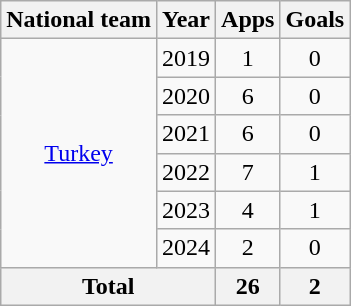<table class="wikitable" style="text-align:center">
<tr>
<th>National team</th>
<th>Year</th>
<th>Apps</th>
<th>Goals</th>
</tr>
<tr>
<td rowspan=6><a href='#'>Turkey</a></td>
<td>2019</td>
<td>1</td>
<td>0</td>
</tr>
<tr>
<td>2020</td>
<td>6</td>
<td>0</td>
</tr>
<tr>
<td>2021</td>
<td>6</td>
<td>0</td>
</tr>
<tr>
<td>2022</td>
<td>7</td>
<td>1</td>
</tr>
<tr>
<td>2023</td>
<td>4</td>
<td>1</td>
</tr>
<tr>
<td>2024</td>
<td>2</td>
<td>0</td>
</tr>
<tr>
<th colspan=2>Total</th>
<th>26</th>
<th>2</th>
</tr>
</table>
